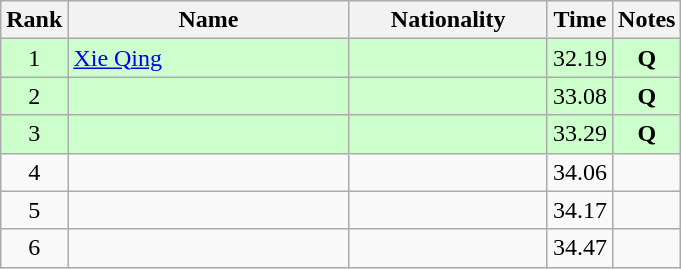<table class="wikitable sortable" style="text-align:center">
<tr>
<th>Rank</th>
<th style="width:180px">Name</th>
<th style="width:125px">Nationality</th>
<th>Time</th>
<th>Notes</th>
</tr>
<tr style="background:#cfc;">
<td>1</td>
<td style="text-align:left;"><a href='#'>Xie Qing</a></td>
<td style="text-align:left;"></td>
<td>32.19</td>
<td><strong>Q</strong></td>
</tr>
<tr style="background:#cfc;">
<td>2</td>
<td style="text-align:left;"></td>
<td style="text-align:left;"></td>
<td>33.08</td>
<td><strong>Q</strong></td>
</tr>
<tr style="background:#cfc;">
<td>3</td>
<td style="text-align:left;"></td>
<td style="text-align:left;"></td>
<td>33.29</td>
<td><strong>Q</strong></td>
</tr>
<tr>
<td>4</td>
<td style="text-align:left;"></td>
<td style="text-align:left;"></td>
<td>34.06</td>
<td></td>
</tr>
<tr>
<td>5</td>
<td style="text-align:left;"></td>
<td style="text-align:left;"></td>
<td>34.17</td>
<td></td>
</tr>
<tr>
<td>6</td>
<td style="text-align:left;"></td>
<td style="text-align:left;"></td>
<td>34.47</td>
<td></td>
</tr>
</table>
